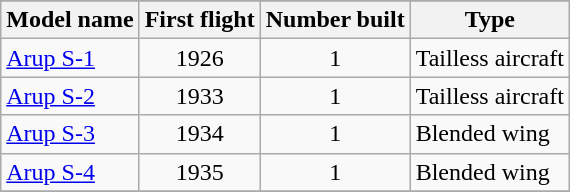<table class="wikitable">
<tr>
</tr>
<tr>
<th>Model name</th>
<th>First flight</th>
<th>Number built</th>
<th>Type</th>
</tr>
<tr>
<td align=left><a href='#'>Arup S-1</a></td>
<td align=center>1926</td>
<td align=center>1</td>
<td align=left>Tailless aircraft</td>
</tr>
<tr>
<td align=left><a href='#'>Arup S-2</a></td>
<td align=center>1933</td>
<td align=center>1</td>
<td align=left>Tailless aircraft</td>
</tr>
<tr>
<td align=left><a href='#'>Arup S-3</a></td>
<td align=center>1934</td>
<td align=center>1</td>
<td align=left>Blended wing</td>
</tr>
<tr>
<td align=left><a href='#'>Arup S-4</a></td>
<td align=center>1935</td>
<td align=center>1</td>
<td align=left>Blended wing</td>
</tr>
<tr>
</tr>
</table>
